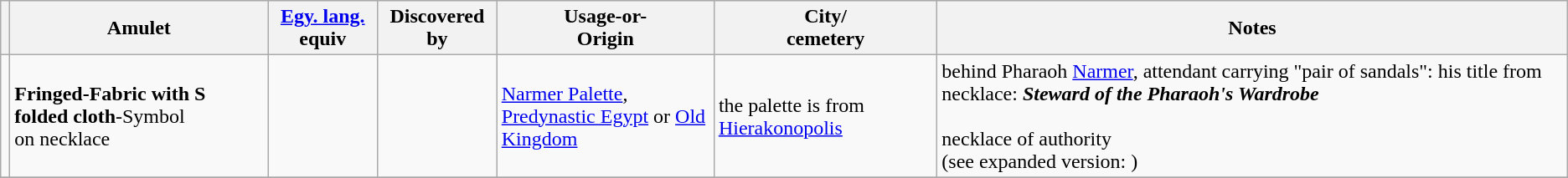<table class="wikitable sortable">
<tr style="background:#efefef;">
<th></th>
<th><strong>Amulet</strong></th>
<th><a href='#'>Egy. lang.</a> equiv</th>
<th>Discovered by</th>
<th>Usage-or-<br>Origin</th>
<th>City/<br>cemetery</th>
<th>Notes</th>
</tr>
<tr>
<td></td>
<td><strong>Fringed-Fabric with S folded cloth</strong>-Symbol <br>on necklace</td>
<td></td>
<td></td>
<td><a href='#'>Narmer Palette</a>,<br><a href='#'>Predynastic Egypt</a> or <a href='#'>Old Kingdom</a></td>
<td>the palette is from <a href='#'>Hierakonopolis</a></td>
<td>behind Pharaoh <a href='#'>Narmer</a>, attendant carrying "pair of sandals": his title from necklace: <strong><em>Steward of the Pharaoh's Wardrobe</em></strong><br><br>necklace of authority<br>(see expanded version: )</td>
</tr>
<tr>
</tr>
</table>
